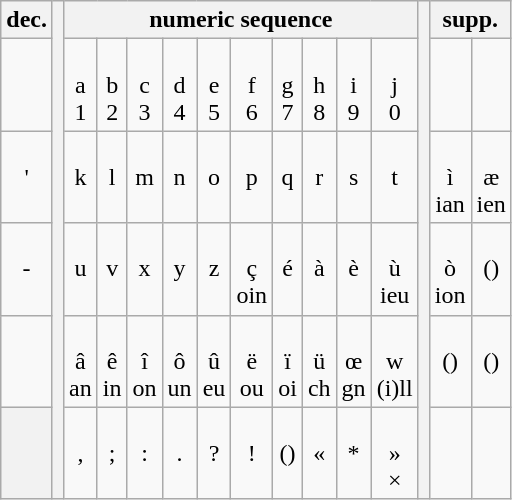<table class=wikitable>
<tr>
<th>dec.</th>
<th rowspan=6></th>
<th colspan=10>numeric sequence</th>
<th rowspan=6></th>
<th colspan=2>supp.</th>
</tr>
<tr align=center>
<td><br> <br> </td>
<td><br>a<br>1</td>
<td><br>b<br>2</td>
<td><br>c<br>3</td>
<td><br>d<br>4</td>
<td><br>e<br>5</td>
<td><br>f<br>6</td>
<td><br>g<br>7</td>
<td><br>h<br>8</td>
<td><br>i<br>9</td>
<td><br>j<br>0</td>
<td><br><br> </td>
<td><br><br> </td>
</tr>
<tr align=center>
<td><br>'<br> </td>
<td><br>k<br> </td>
<td><br>l<br> </td>
<td><br>m<br> </td>
<td><br>n<br> </td>
<td><br>o<br> </td>
<td><br>p<br> </td>
<td><br>q<br> </td>
<td><br>r<br> </td>
<td><br>s<br> </td>
<td><br>t<br> </td>
<td><br>ì<br>ian</td>
<td><br>æ<br>ien</td>
</tr>
<tr align=center>
<td><br>-<br> </td>
<td><br>u<br> </td>
<td><br>v<br> </td>
<td><br>x<br> </td>
<td><br>y<br> </td>
<td><br>z<br> </td>
<td><br>ç<br>oin</td>
<td><br>é<br> </td>
<td><br>à<br> </td>
<td><br>è<br> </td>
<td><br>ù<br>ieu</td>
<td><br>ò<br>ion</td>
<td><br>()<br> </td>
</tr>
<tr align=center>
<td><br><br> </td>
<td><br>â<br>an</td>
<td><br>ê<br>in</td>
<td><br>î<br>on</td>
<td><br>ô<br>un</td>
<td><br>û<br>eu</td>
<td><br>ë<br>ou</td>
<td><br>ï<br>oi</td>
<td><br>ü<br>ch</td>
<td><br>œ<br>gn</td>
<td><br>w<br>(i)ll</td>
<td><br>()<br> </td>
<td><br>()<br> </td>
</tr>
<tr align=center>
<th> </th>
<td><br>,<br> </td>
<td><br>;<br> </td>
<td><br>:<br> </td>
<td><br>.<br> </td>
<td><br>?<br> </td>
<td><br>!<br> </td>
<td><br>()<br> </td>
<td><br>«<br> </td>
<td><br>*<br> </td>
<td><br>»<br>×</td>
<td><br><br> </td>
<td><br><br> </td>
</tr>
</table>
